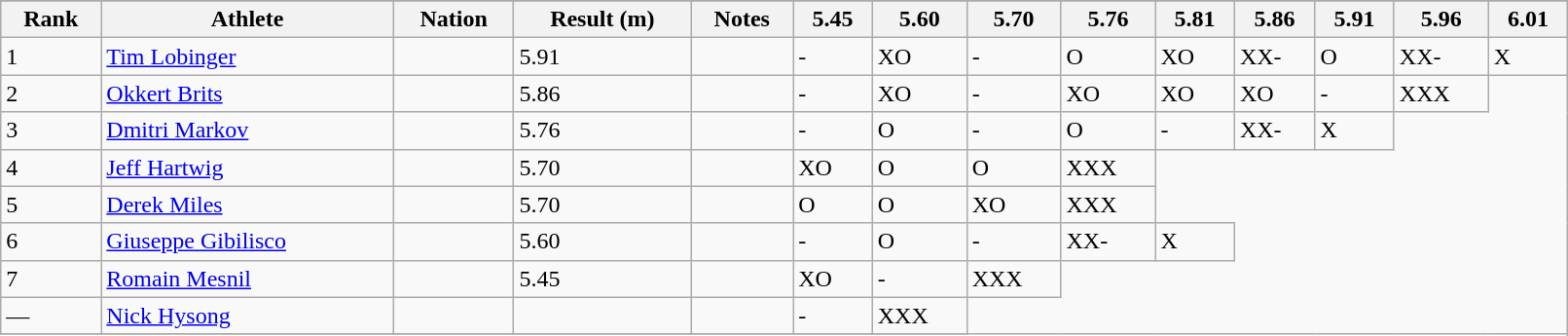<table class="wikitable" width=85%>
<tr>
</tr>
<tr>
<th>Rank</th>
<th>Athlete</th>
<th>Nation</th>
<th>Result (m)</th>
<th>Notes</th>
<th>5.45</th>
<th>5.60</th>
<th>5.70</th>
<th>5.76</th>
<th>5.81</th>
<th>5.86</th>
<th>5.91</th>
<th>5.96</th>
<th>6.01</th>
</tr>
<tr>
<td>1</td>
<td><a href='#'>Tim Lobinger</a></td>
<td></td>
<td>5.91</td>
<td></td>
<td>-</td>
<td>XO</td>
<td>-</td>
<td>O</td>
<td>XO</td>
<td>XX-</td>
<td>O</td>
<td>XX-</td>
<td>X</td>
</tr>
<tr>
<td>2</td>
<td><a href='#'>Okkert Brits</a></td>
<td></td>
<td>5.86</td>
<td></td>
<td>-</td>
<td>XO</td>
<td>-</td>
<td>XO</td>
<td>XO</td>
<td>XO</td>
<td>-</td>
<td>XXX</td>
</tr>
<tr>
<td>3</td>
<td><a href='#'>Dmitri Markov</a></td>
<td></td>
<td>5.76</td>
<td></td>
<td>-</td>
<td>O</td>
<td>-</td>
<td>O</td>
<td>-</td>
<td>XX-</td>
<td>X</td>
</tr>
<tr>
<td>4</td>
<td><a href='#'>Jeff Hartwig</a></td>
<td></td>
<td>5.70</td>
<td></td>
<td>XO</td>
<td>O</td>
<td>O</td>
<td>XXX</td>
</tr>
<tr>
<td>5</td>
<td><a href='#'>Derek Miles</a></td>
<td></td>
<td>5.70</td>
<td></td>
<td>O</td>
<td>O</td>
<td>XO</td>
<td>XXX</td>
</tr>
<tr>
<td>6</td>
<td><a href='#'>Giuseppe Gibilisco</a></td>
<td></td>
<td>5.60</td>
<td></td>
<td>-</td>
<td>O</td>
<td>-</td>
<td>XX-</td>
<td>X</td>
</tr>
<tr>
<td>7</td>
<td><a href='#'>Romain Mesnil</a></td>
<td></td>
<td>5.45</td>
<td></td>
<td>XO</td>
<td>-</td>
<td>XXX</td>
</tr>
<tr>
<td>—</td>
<td><a href='#'>Nick Hysong</a></td>
<td></td>
<td></td>
<td></td>
<td>-</td>
<td>XXX</td>
</tr>
<tr>
</tr>
</table>
